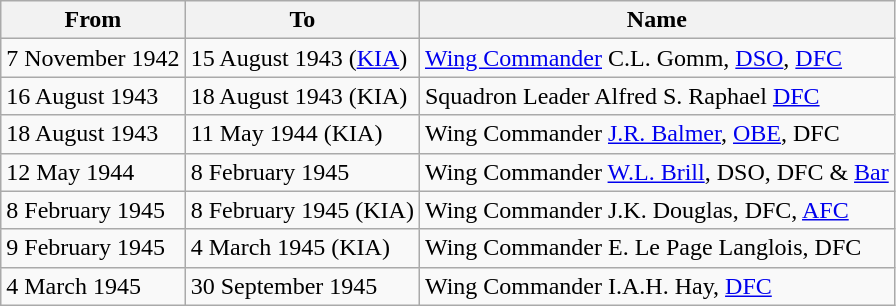<table class="wikitable">
<tr>
<th>From</th>
<th>To</th>
<th>Name</th>
</tr>
<tr>
<td>7 November 1942</td>
<td>15 August 1943 (<a href='#'>KIA</a>)</td>
<td><a href='#'>Wing Commander</a> C.L. Gomm, <a href='#'>DSO</a>, <a href='#'>DFC</a></td>
</tr>
<tr>
<td>16 August 1943</td>
<td>18 August 1943 (KIA)</td>
<td>Squadron Leader Alfred S. Raphael <a href='#'>DFC</a></td>
</tr>
<tr>
<td>18 August 1943</td>
<td>11 May 1944 (KIA)</td>
<td>Wing Commander <a href='#'>J.R. Balmer</a>, <a href='#'>OBE</a>, DFC</td>
</tr>
<tr>
<td>12 May 1944</td>
<td>8 February 1945</td>
<td>Wing Commander <a href='#'>W.L. Brill</a>, DSO, DFC & <a href='#'>Bar</a></td>
</tr>
<tr>
<td>8 February 1945</td>
<td>8 February 1945 (KIA)</td>
<td>Wing Commander J.K. Douglas, DFC, <a href='#'>AFC</a></td>
</tr>
<tr>
<td>9 February 1945</td>
<td>4 March 1945 (KIA)</td>
<td>Wing Commander E. Le Page Langlois, DFC</td>
</tr>
<tr>
<td>4 March 1945</td>
<td>30 September 1945</td>
<td>Wing Commander I.A.H. Hay, <a href='#'>DFC</a></td>
</tr>
</table>
